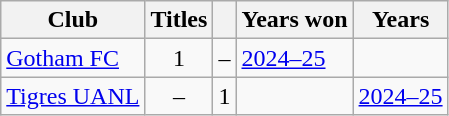<table class="wikitable sortable" style="text-align: center;">
<tr>
<th>Club</th>
<th>Titles</th>
<th></th>
<th>Years won</th>
<th>Years </th>
</tr>
<tr>
<td align=left> <a href='#'>Gotham FC</a></td>
<td>1</td>
<td>–</td>
<td align=left><a href='#'>2024–25</a></td>
<td></td>
</tr>
<tr>
<td align=left> <a href='#'>Tigres UANL</a></td>
<td>–</td>
<td>1</td>
<td></td>
<td align=left><a href='#'>2024–25</a></td>
</tr>
</table>
